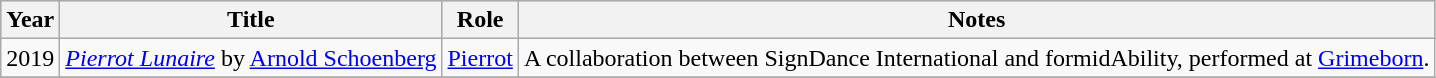<table class="wikitable">
<tr style="background:#b0c4de; text-align:center;">
<th>Year</th>
<th>Title</th>
<th>Role</th>
<th>Notes</th>
</tr>
<tr>
<td>2019</td>
<td><em><a href='#'>Pierrot Lunaire</a></em> by <a href='#'>Arnold Schoenberg</a></td>
<td><a href='#'>Pierrot</a></td>
<td>A collaboration between SignDance International and formidAbility, performed at <a href='#'>Grimeborn</a>.</td>
</tr>
<tr>
</tr>
</table>
